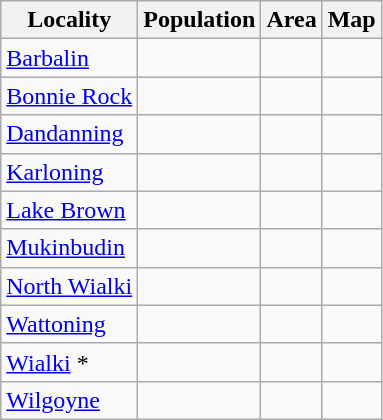<table class="wikitable sortable">
<tr>
<th>Locality</th>
<th data-sort-type=number>Population</th>
<th data-sort-type=number>Area</th>
<th>Map</th>
</tr>
<tr>
<td><a href='#'>Barbalin</a></td>
<td></td>
<td></td>
<td></td>
</tr>
<tr>
<td><a href='#'>Bonnie Rock</a></td>
<td></td>
<td></td>
<td></td>
</tr>
<tr>
<td><a href='#'>Dandanning</a></td>
<td></td>
<td></td>
<td></td>
</tr>
<tr>
<td><a href='#'>Karloning</a></td>
<td></td>
<td></td>
<td></td>
</tr>
<tr>
<td><a href='#'>Lake Brown</a></td>
<td></td>
<td></td>
<td></td>
</tr>
<tr>
<td><a href='#'>Mukinbudin</a></td>
<td></td>
<td></td>
<td></td>
</tr>
<tr>
<td><a href='#'>North Wialki</a></td>
<td></td>
<td></td>
<td></td>
</tr>
<tr>
<td><a href='#'>Wattoning</a></td>
<td></td>
<td></td>
<td></td>
</tr>
<tr>
<td><a href='#'>Wialki</a> *</td>
<td></td>
<td></td>
<td></td>
</tr>
<tr>
<td><a href='#'>Wilgoyne</a></td>
<td></td>
<td></td>
<td></td>
</tr>
</table>
